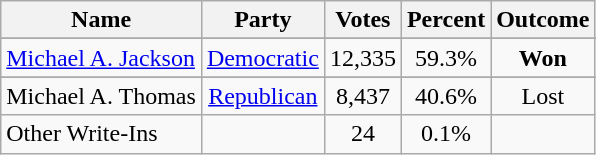<table class=wikitable style="text-align:center">
<tr>
<th>Name</th>
<th>Party</th>
<th>Votes</th>
<th>Percent</th>
<th>Outcome</th>
</tr>
<tr>
</tr>
<tr>
<td align=left><a href='#'>Michael A. Jackson</a></td>
<td><a href='#'>Democratic</a></td>
<td>12,335</td>
<td>59.3%</td>
<td><strong>Won</strong></td>
</tr>
<tr>
</tr>
<tr>
<td align=left>Michael A. Thomas</td>
<td><a href='#'>Republican</a></td>
<td>8,437</td>
<td>40.6%</td>
<td>Lost</td>
</tr>
<tr>
<td align=left>Other Write-Ins</td>
<td></td>
<td>24</td>
<td>0.1%</td>
<td></td>
</tr>
</table>
